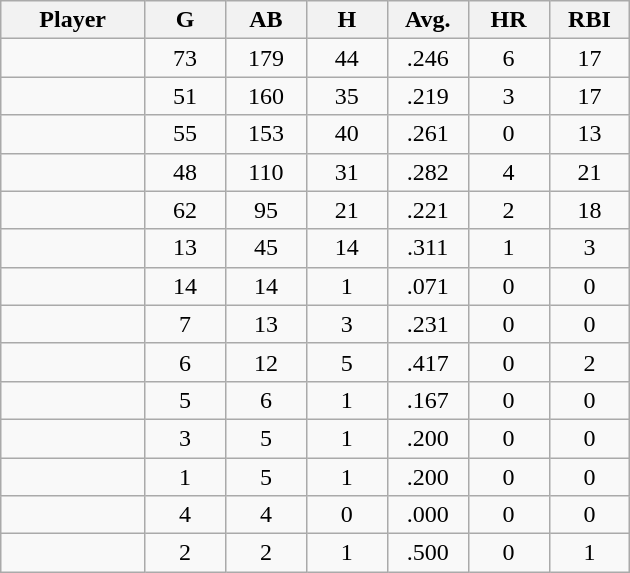<table class="wikitable sortable">
<tr>
<th bgcolor="#DDDDFF" width="16%">Player</th>
<th bgcolor="#DDDDFF" width="9%">G</th>
<th bgcolor="#DDDDFF" width="9%">AB</th>
<th bgcolor="#DDDDFF" width="9%">H</th>
<th bgcolor="#DDDDFF" width="9%">Avg.</th>
<th bgcolor="#DDDDFF" width="9%">HR</th>
<th bgcolor="#DDDDFF" width="9%">RBI</th>
</tr>
<tr align="center">
<td></td>
<td>73</td>
<td>179</td>
<td>44</td>
<td>.246</td>
<td>6</td>
<td>17</td>
</tr>
<tr align="center">
<td></td>
<td>51</td>
<td>160</td>
<td>35</td>
<td>.219</td>
<td>3</td>
<td>17</td>
</tr>
<tr align="center">
<td></td>
<td>55</td>
<td>153</td>
<td>40</td>
<td>.261</td>
<td>0</td>
<td>13</td>
</tr>
<tr align="center">
<td></td>
<td>48</td>
<td>110</td>
<td>31</td>
<td>.282</td>
<td>4</td>
<td>21</td>
</tr>
<tr align="center">
<td></td>
<td>62</td>
<td>95</td>
<td>21</td>
<td>.221</td>
<td>2</td>
<td>18</td>
</tr>
<tr align="center">
<td></td>
<td>13</td>
<td>45</td>
<td>14</td>
<td>.311</td>
<td>1</td>
<td>3</td>
</tr>
<tr align="center">
<td></td>
<td>14</td>
<td>14</td>
<td>1</td>
<td>.071</td>
<td>0</td>
<td>0</td>
</tr>
<tr align="center">
<td></td>
<td>7</td>
<td>13</td>
<td>3</td>
<td>.231</td>
<td>0</td>
<td>0</td>
</tr>
<tr align="center">
<td></td>
<td>6</td>
<td>12</td>
<td>5</td>
<td>.417</td>
<td>0</td>
<td>2</td>
</tr>
<tr align="center">
<td></td>
<td>5</td>
<td>6</td>
<td>1</td>
<td>.167</td>
<td>0</td>
<td>0</td>
</tr>
<tr align="center">
<td></td>
<td>3</td>
<td>5</td>
<td>1</td>
<td>.200</td>
<td>0</td>
<td>0</td>
</tr>
<tr align="center">
<td></td>
<td>1</td>
<td>5</td>
<td>1</td>
<td>.200</td>
<td>0</td>
<td>0</td>
</tr>
<tr align="center">
<td></td>
<td>4</td>
<td>4</td>
<td>0</td>
<td>.000</td>
<td>0</td>
<td>0</td>
</tr>
<tr align="center">
<td></td>
<td>2</td>
<td>2</td>
<td>1</td>
<td>.500</td>
<td>0</td>
<td>1</td>
</tr>
</table>
